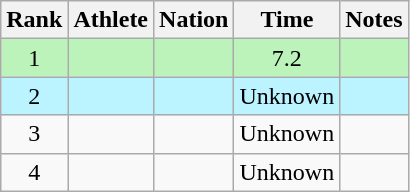<table class="wikitable sortable" style="text-align:center">
<tr>
<th>Rank</th>
<th>Athlete</th>
<th>Nation</th>
<th>Time</th>
<th>Notes</th>
</tr>
<tr style="background:#bbf3bb;">
<td>1</td>
<td align=left></td>
<td align=left></td>
<td>7.2</td>
<td></td>
</tr>
<tr style="background:#bbf3ff;">
<td>2</td>
<td align=left></td>
<td align=left></td>
<td>Unknown</td>
<td></td>
</tr>
<tr>
<td>3</td>
<td align=left></td>
<td align=left></td>
<td>Unknown</td>
<td></td>
</tr>
<tr>
<td>4</td>
<td align=left></td>
<td align=left></td>
<td>Unknown</td>
<td></td>
</tr>
</table>
